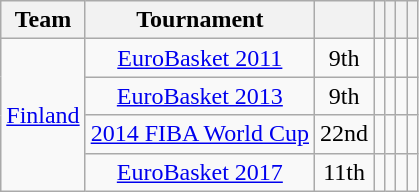<table class="wikitable" style=" text-align:center;">
<tr>
<th>Team</th>
<th>Tournament</th>
<th></th>
<th></th>
<th></th>
<th></th>
<th></th>
</tr>
<tr>
<td rowspan=4><a href='#'>Finland</a></td>
<td><a href='#'>EuroBasket 2011</a></td>
<td>9th</td>
<td></td>
<td></td>
<td></td>
<td></td>
</tr>
<tr>
<td><a href='#'>EuroBasket 2013</a></td>
<td>9th</td>
<td></td>
<td></td>
<td></td>
<td></td>
</tr>
<tr>
<td><a href='#'>2014 FIBA World Cup</a></td>
<td>22nd</td>
<td></td>
<td></td>
<td></td>
<td></td>
</tr>
<tr>
<td><a href='#'>EuroBasket 2017</a></td>
<td>11th</td>
<td></td>
<td></td>
<td></td>
<td></td>
</tr>
</table>
